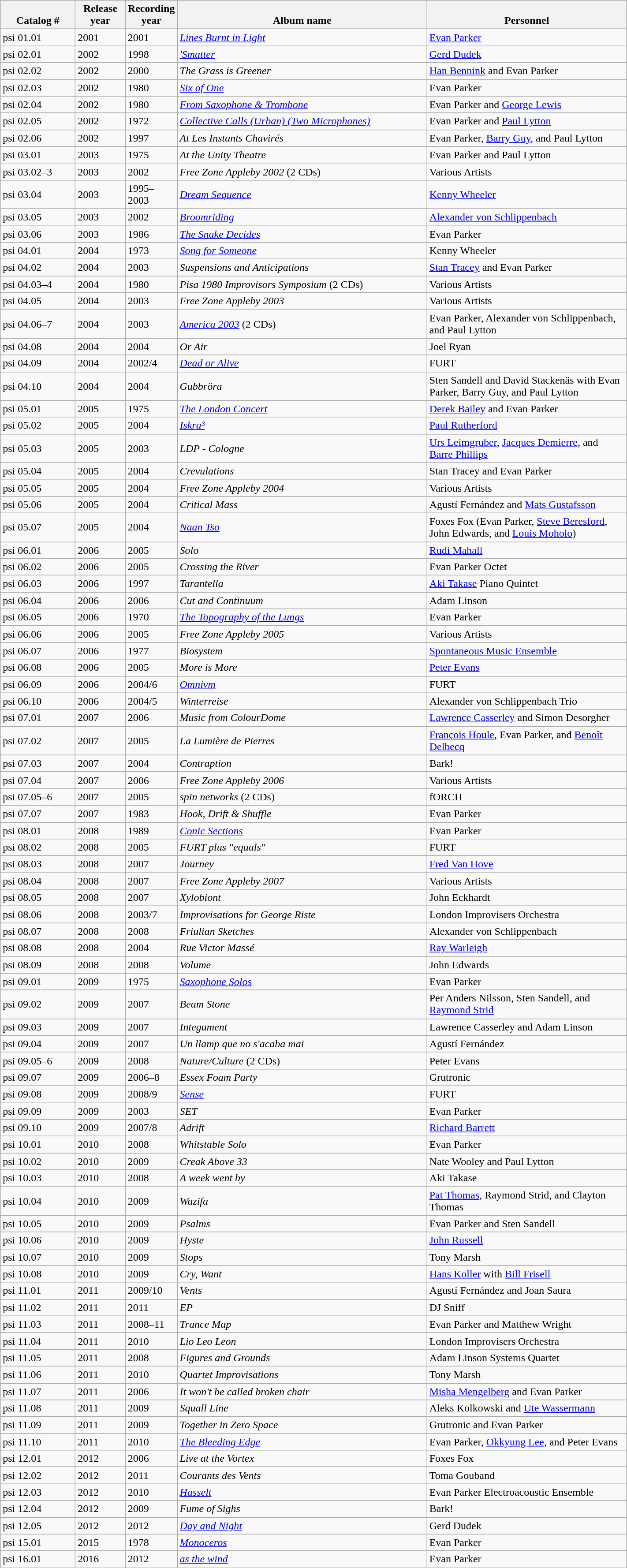<table class="wikitable sortable" style="width:75%">
<tr>
<th style="vertical-align:bottom; text-align:center; width:12%;">Catalog #</th>
<th style="vertical-align:bottom; text-align:center; width:8%;">Release year</th>
<th style="vertical-align:bottom; text-align:center; width:8%;">Recording year</th>
<th style="vertical-align:bottom; text-align:center; width:40%;">Album name</th>
<th style="vertical-align:bottom; text-align:center; width:32%;">Personnel</th>
</tr>
<tr>
<td>psi 01.01</td>
<td>2001</td>
<td>2001</td>
<td><em><a href='#'>Lines Burnt in Light</a></em></td>
<td><a href='#'>Evan Parker</a></td>
</tr>
<tr>
<td>psi 02.01</td>
<td>2002</td>
<td>1998</td>
<td><em><a href='#'>'Smatter</a></em></td>
<td><a href='#'>Gerd Dudek</a></td>
</tr>
<tr>
<td>psi 02.02</td>
<td>2002</td>
<td>2000</td>
<td><em>The Grass is Greener</em></td>
<td><a href='#'>Han Bennink</a> and Evan Parker</td>
</tr>
<tr>
<td>psi 02.03</td>
<td>2002</td>
<td>1980</td>
<td><em><a href='#'>Six of One</a></em></td>
<td>Evan Parker</td>
</tr>
<tr>
<td>psi 02.04</td>
<td>2002</td>
<td>1980</td>
<td><em><a href='#'>From Saxophone & Trombone</a></em></td>
<td>Evan Parker and <a href='#'>George Lewis</a></td>
</tr>
<tr>
<td>psi 02.05</td>
<td>2002</td>
<td>1972</td>
<td><em><a href='#'>Collective Calls (Urban) (Two Microphones)</a></em></td>
<td>Evan Parker and <a href='#'>Paul Lytton</a></td>
</tr>
<tr>
<td>psi 02.06</td>
<td>2002</td>
<td>1997</td>
<td><em>At Les Instants Chavirés</em></td>
<td>Evan Parker, <a href='#'>Barry Guy</a>, and Paul Lytton</td>
</tr>
<tr>
<td>psi 03.01</td>
<td>2003</td>
<td>1975</td>
<td><em>At the Unity Theatre</em></td>
<td>Evan Parker and Paul Lytton</td>
</tr>
<tr>
<td>psi 03.02–3</td>
<td>2003</td>
<td>2002</td>
<td><em>Free Zone Appleby 2002</em> (2 CDs)</td>
<td>Various Artists</td>
</tr>
<tr>
<td>psi 03.04</td>
<td>2003</td>
<td>1995–2003</td>
<td><em><a href='#'>Dream Sequence</a></em></td>
<td><a href='#'>Kenny Wheeler</a></td>
</tr>
<tr>
<td>psi 03.05</td>
<td>2003</td>
<td>2002</td>
<td><em><a href='#'>Broomriding</a></em></td>
<td><a href='#'>Alexander von Schlippenbach</a></td>
</tr>
<tr>
<td>psi 03.06</td>
<td>2003</td>
<td>1986</td>
<td><em><a href='#'>The Snake Decides</a></em></td>
<td>Evan Parker</td>
</tr>
<tr>
<td>psi 04.01</td>
<td>2004</td>
<td>1973</td>
<td><em><a href='#'>Song for Someone</a></em></td>
<td>Kenny Wheeler</td>
</tr>
<tr>
<td>psi 04.02</td>
<td>2004</td>
<td>2003</td>
<td><em>Suspensions and Anticipations</em></td>
<td><a href='#'>Stan Tracey</a> and Evan Parker</td>
</tr>
<tr>
<td>psi 04.03–4</td>
<td>2004</td>
<td>1980</td>
<td><em>Pisa 1980 Improvisors Symposium</em> (2 CDs)</td>
<td>Various Artists</td>
</tr>
<tr>
<td>psi 04.05</td>
<td>2004</td>
<td>2003</td>
<td><em>Free Zone Appleby 2003</em></td>
<td>Various Artists</td>
</tr>
<tr>
<td>psi 04.06–7</td>
<td>2004</td>
<td>2003</td>
<td><em><a href='#'>America 2003</a></em> (2 CDs)</td>
<td>Evan Parker, Alexander von Schlippenbach, and Paul Lytton</td>
</tr>
<tr>
<td>psi 04.08</td>
<td>2004</td>
<td>2004</td>
<td><em>Or Air</em></td>
<td>Joel Ryan</td>
</tr>
<tr>
<td>psi 04.09</td>
<td>2004</td>
<td>2002/4</td>
<td><em><a href='#'>Dead or Alive</a></em></td>
<td>FURT</td>
</tr>
<tr>
<td>psi 04.10</td>
<td>2004</td>
<td>2004</td>
<td><em>Gubbröra</em></td>
<td>Sten Sandell and David Stackenäs with Evan Parker, Barry Guy, and Paul Lytton</td>
</tr>
<tr>
<td>psi 05.01</td>
<td>2005</td>
<td>1975</td>
<td><em><a href='#'>The London Concert</a></em></td>
<td><a href='#'>Derek Bailey</a> and Evan Parker</td>
</tr>
<tr>
<td>psi 05.02</td>
<td>2005</td>
<td>2004</td>
<td><em><a href='#'>Iskra³</a></em></td>
<td><a href='#'>Paul Rutherford</a></td>
</tr>
<tr>
<td>psi 05.03</td>
<td>2005</td>
<td>2003</td>
<td><em>LDP - Cologne</em></td>
<td><a href='#'>Urs Leimgruber</a>, <a href='#'>Jacques Demierre</a>, and <a href='#'>Barre Phillips</a></td>
</tr>
<tr>
<td>psi 05.04</td>
<td>2005</td>
<td>2004</td>
<td><em>Crevulations</em></td>
<td>Stan Tracey and Evan Parker</td>
</tr>
<tr>
<td>psi 05.05</td>
<td>2005</td>
<td>2004</td>
<td><em>Free Zone Appleby 2004</em></td>
<td>Various Artists</td>
</tr>
<tr>
<td>psi 05.06</td>
<td>2005</td>
<td>2004</td>
<td><em>Critical Mass</em></td>
<td>Agustí Fernández and <a href='#'>Mats Gustafsson</a></td>
</tr>
<tr>
<td>psi 05.07</td>
<td>2005</td>
<td>2004</td>
<td><em><a href='#'>Naan Tso</a></em></td>
<td>Foxes Fox (Evan Parker, <a href='#'>Steve Beresford</a>, John Edwards, and <a href='#'>Louis Moholo</a>)</td>
</tr>
<tr>
<td>psi 06.01</td>
<td>2006</td>
<td>2005</td>
<td><em>Solo</em></td>
<td><a href='#'>Rudi Mahall</a></td>
</tr>
<tr>
<td>psi 06.02</td>
<td>2006</td>
<td>2005</td>
<td><em>Crossing the River</em></td>
<td>Evan Parker Octet</td>
</tr>
<tr>
<td>psi 06.03</td>
<td>2006</td>
<td>1997</td>
<td><em>Tarantella</em></td>
<td><a href='#'>Aki Takase</a> Piano Quintet</td>
</tr>
<tr>
<td>psi 06.04</td>
<td>2006</td>
<td>2006</td>
<td><em>Cut and Continuum</em></td>
<td>Adam Linson</td>
</tr>
<tr>
<td>psi 06.05</td>
<td>2006</td>
<td>1970</td>
<td><em><a href='#'>The Topography of the Lungs</a></em></td>
<td>Evan Parker</td>
</tr>
<tr>
<td>psi 06.06</td>
<td>2006</td>
<td>2005</td>
<td><em>Free Zone Appleby 2005</em></td>
<td>Various Artists</td>
</tr>
<tr>
<td>psi 06.07</td>
<td>2006</td>
<td>1977</td>
<td><em>Biosystem</em></td>
<td><a href='#'>Spontaneous Music Ensemble</a></td>
</tr>
<tr>
<td>psi 06.08</td>
<td>2006</td>
<td>2005</td>
<td><em>More is More</em></td>
<td><a href='#'>Peter Evans</a></td>
</tr>
<tr>
<td>psi 06.09</td>
<td>2006</td>
<td>2004/6</td>
<td><em><a href='#'>Omnivm</a></em></td>
<td>FURT</td>
</tr>
<tr>
<td>psi 06.10</td>
<td>2006</td>
<td>2004/5</td>
<td><em>Winterreise</em></td>
<td>Alexander von Schlippenbach Trio</td>
</tr>
<tr>
<td>psi 07.01</td>
<td>2007</td>
<td>2006</td>
<td><em>Music from ColourDome</em></td>
<td><a href='#'>Lawrence Casserley</a> and Simon Desorgher</td>
</tr>
<tr>
<td>psi 07.02</td>
<td>2007</td>
<td>2005</td>
<td><em>La Lumière de Pierres</em></td>
<td><a href='#'>François Houle</a>, Evan Parker, and <a href='#'>Benoît Delbecq</a></td>
</tr>
<tr>
<td>psi 07.03</td>
<td>2007</td>
<td>2004</td>
<td><em>Contraption</em></td>
<td>Bark!</td>
</tr>
<tr>
<td>psi 07.04</td>
<td>2007</td>
<td>2006</td>
<td><em>Free Zone Appleby 2006</em></td>
<td>Various Artists</td>
</tr>
<tr>
<td>psi 07.05–6</td>
<td>2007</td>
<td>2005</td>
<td><em>spin networks</em> (2 CDs)</td>
<td>fORCH</td>
</tr>
<tr>
<td>psi 07.07</td>
<td>2007</td>
<td>1983</td>
<td><em>Hook, Drift & Shuffle</em></td>
<td>Evan Parker</td>
</tr>
<tr>
<td>psi 08.01</td>
<td>2008</td>
<td>1989</td>
<td><em><a href='#'>Conic Sections</a></em></td>
<td>Evan Parker</td>
</tr>
<tr>
<td>psi 08.02</td>
<td>2008</td>
<td>2005</td>
<td><em>FURT plus "equals"</em></td>
<td>FURT</td>
</tr>
<tr>
<td>psi 08.03</td>
<td>2008</td>
<td>2007</td>
<td><em>Journey</em></td>
<td><a href='#'>Fred Van Hove</a></td>
</tr>
<tr>
<td>psi 08.04</td>
<td>2008</td>
<td>2007</td>
<td><em>Free Zone Appleby 2007</em></td>
<td>Various Artists</td>
</tr>
<tr>
<td>psi 08.05</td>
<td>2008</td>
<td>2007</td>
<td><em>Xylobiont</em></td>
<td>John Eckhardt</td>
</tr>
<tr>
<td>psi 08.06</td>
<td>2008</td>
<td>2003/7</td>
<td><em>Improvisations for George Riste</em></td>
<td>London Improvisers Orchestra</td>
</tr>
<tr>
<td>psi 08.07</td>
<td>2008</td>
<td>2008</td>
<td><em>Friulian Sketches</em></td>
<td>Alexander von Schlippenbach</td>
</tr>
<tr>
<td>psi 08.08</td>
<td>2008</td>
<td>2004</td>
<td><em>Rue Victor Massé</em></td>
<td><a href='#'>Ray Warleigh</a></td>
</tr>
<tr>
<td>psi 08.09</td>
<td>2008</td>
<td>2008</td>
<td><em>Volume</em></td>
<td>John Edwards</td>
</tr>
<tr>
<td>psi 09.01</td>
<td>2009</td>
<td>1975</td>
<td><em><a href='#'>Saxophone Solos</a></em></td>
<td>Evan Parker</td>
</tr>
<tr>
<td>psi 09.02</td>
<td>2009</td>
<td>2007</td>
<td><em>Beam Stone</em></td>
<td>Per Anders Nilsson, Sten Sandell, and <a href='#'>Raymond Strid</a></td>
</tr>
<tr>
<td>psi 09.03</td>
<td>2009</td>
<td>2007</td>
<td><em>Integument</em></td>
<td>Lawrence Casserley and Adam Linson</td>
</tr>
<tr>
<td>psi 09.04</td>
<td>2009</td>
<td>2007</td>
<td><em>Un llamp que no s'acaba mai</em></td>
<td>Agustí Fernández</td>
</tr>
<tr>
<td>psi 09.05–6</td>
<td>2009</td>
<td>2008</td>
<td><em>Nature/Culture</em> (2 CDs)</td>
<td>Peter Evans</td>
</tr>
<tr>
<td>psi 09.07</td>
<td>2009</td>
<td>2006–8</td>
<td><em>Essex Foam Party</em></td>
<td>Grutronic</td>
</tr>
<tr>
<td>psi 09.08</td>
<td>2009</td>
<td>2008/9</td>
<td><em><a href='#'>Sense</a></em></td>
<td>FURT</td>
</tr>
<tr>
<td>psi 09.09</td>
<td>2009</td>
<td>2003</td>
<td><em>SET</em></td>
<td>Evan Parker</td>
</tr>
<tr>
<td>psi 09.10</td>
<td>2009</td>
<td>2007/8</td>
<td><em>Adrift</em></td>
<td><a href='#'>Richard Barrett</a></td>
</tr>
<tr>
<td>psi 10.01</td>
<td>2010</td>
<td>2008</td>
<td><em>Whitstable Solo</em></td>
<td>Evan Parker</td>
</tr>
<tr>
<td>psi 10.02</td>
<td>2010</td>
<td>2009</td>
<td><em>Creak Above 33</em></td>
<td>Nate Wooley and Paul Lytton</td>
</tr>
<tr>
<td>psi 10.03</td>
<td>2010</td>
<td>2008</td>
<td><em>A week went by</em></td>
<td>Aki Takase</td>
</tr>
<tr>
<td>psi 10.04</td>
<td>2010</td>
<td>2009</td>
<td><em>Wazifa</em></td>
<td><a href='#'>Pat Thomas</a>, Raymond Strid, and Clayton Thomas</td>
</tr>
<tr>
<td>psi 10.05</td>
<td>2010</td>
<td>2009</td>
<td><em>Psalms</em></td>
<td>Evan Parker and Sten Sandell</td>
</tr>
<tr>
<td>psi 10.06</td>
<td>2010</td>
<td>2009</td>
<td><em>Hyste</em></td>
<td><a href='#'>John Russell</a></td>
</tr>
<tr>
<td>psi 10.07</td>
<td>2010</td>
<td>2009</td>
<td><em>Stops</em></td>
<td>Tony Marsh</td>
</tr>
<tr>
<td>psi 10.08</td>
<td>2010</td>
<td>2009</td>
<td><em>Cry, Want</em></td>
<td><a href='#'>Hans Koller</a> with <a href='#'>Bill Frisell</a></td>
</tr>
<tr>
<td>psi 11.01</td>
<td>2011</td>
<td>2009/10</td>
<td><em>Vents</em></td>
<td>Agustí Fernández and Joan Saura</td>
</tr>
<tr>
<td>psi 11.02</td>
<td>2011</td>
<td>2011</td>
<td><em>EP</em></td>
<td>DJ Sniff</td>
</tr>
<tr>
<td>psi 11.03</td>
<td>2011</td>
<td>2008–11</td>
<td><em>Trance Map</em></td>
<td>Evan Parker and Matthew Wright</td>
</tr>
<tr>
<td>psi 11.04</td>
<td>2011</td>
<td>2010</td>
<td><em>Lio Leo Leon</em></td>
<td>London Improvisers Orchestra</td>
</tr>
<tr>
<td>psi 11.05</td>
<td>2011</td>
<td>2008</td>
<td><em>Figures and Grounds</em></td>
<td>Adam Linson Systems Quartet</td>
</tr>
<tr>
<td>psi 11.06</td>
<td>2011</td>
<td>2010</td>
<td><em>Quartet Improvisations</em></td>
<td>Tony Marsh</td>
</tr>
<tr>
<td>psi 11.07</td>
<td>2011</td>
<td>2006</td>
<td><em>It won't be called broken chair</em></td>
<td><a href='#'>Misha Mengelberg</a> and Evan Parker</td>
</tr>
<tr>
<td>psi 11.08</td>
<td>2011</td>
<td>2009</td>
<td><em>Squall Line</em></td>
<td>Aleks Kolkowski and <a href='#'>Ute Wassermann</a></td>
</tr>
<tr>
<td>psi 11.09</td>
<td>2011</td>
<td>2009</td>
<td><em>Together in Zero Space</em></td>
<td>Grutronic and Evan Parker</td>
</tr>
<tr>
<td>psi 11.10</td>
<td>2011</td>
<td>2010</td>
<td><em><a href='#'>The Bleeding Edge</a></em></td>
<td>Evan Parker, <a href='#'>Okkyung Lee</a>, and Peter Evans</td>
</tr>
<tr>
<td>psi 12.01</td>
<td>2012</td>
<td>2006</td>
<td><em>Live at the Vortex</em></td>
<td>Foxes Fox</td>
</tr>
<tr>
<td>psi 12.02</td>
<td>2012</td>
<td>2011</td>
<td><em>Courants des Vents</em></td>
<td>Toma Gouband</td>
</tr>
<tr>
<td>psi 12.03</td>
<td>2012</td>
<td>2010</td>
<td><em><a href='#'>Hasselt</a></em></td>
<td>Evan Parker Electroacoustic Ensemble</td>
</tr>
<tr>
<td>psi 12.04</td>
<td>2012</td>
<td>2009</td>
<td><em>Fume of Sighs</em></td>
<td>Bark!</td>
</tr>
<tr>
<td>psi 12.05</td>
<td>2012</td>
<td>2012</td>
<td><em><a href='#'>Day and Night</a></em></td>
<td>Gerd Dudek</td>
</tr>
<tr>
<td>psi 15.01</td>
<td>2015</td>
<td>1978</td>
<td><em><a href='#'>Monoceros</a></em></td>
<td>Evan Parker</td>
</tr>
<tr>
<td>psi 16.01</td>
<td>2016</td>
<td>2012</td>
<td><em><a href='#'>as the wind</a></em></td>
<td>Evan Parker</td>
</tr>
<tr>
</tr>
</table>
